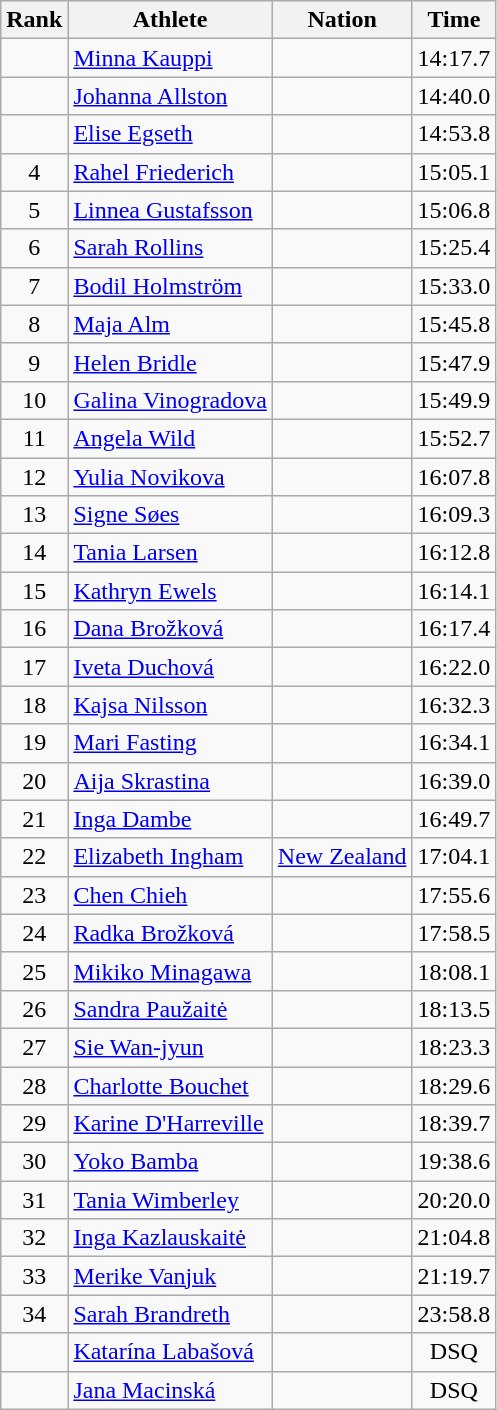<table class="wikitable sortable" style="text-align:center">
<tr>
<th>Rank</th>
<th>Athlete</th>
<th>Nation</th>
<th>Time</th>
</tr>
<tr>
<td></td>
<td align=left><a href='#'>Minna Kauppi</a></td>
<td align=left></td>
<td>14:17.7</td>
</tr>
<tr>
<td></td>
<td align=left><a href='#'>Johanna Allston</a></td>
<td align=left></td>
<td>14:40.0</td>
</tr>
<tr>
<td></td>
<td align=left><a href='#'>Elise Egseth</a></td>
<td align=left></td>
<td>14:53.8</td>
</tr>
<tr>
<td>4</td>
<td align=left><a href='#'>Rahel Friederich</a></td>
<td align=left></td>
<td>15:05.1</td>
</tr>
<tr>
<td>5</td>
<td align=left><a href='#'>Linnea Gustafsson</a></td>
<td align=left></td>
<td>15:06.8</td>
</tr>
<tr>
<td>6</td>
<td align=left><a href='#'>Sarah Rollins</a></td>
<td align=left></td>
<td>15:25.4</td>
</tr>
<tr>
<td>7</td>
<td align=left><a href='#'>Bodil Holmström</a></td>
<td align=left></td>
<td>15:33.0</td>
</tr>
<tr>
<td>8</td>
<td align=left><a href='#'>Maja Alm</a></td>
<td align=left></td>
<td>15:45.8</td>
</tr>
<tr>
<td>9</td>
<td align=left><a href='#'>Helen Bridle</a></td>
<td align=left></td>
<td>15:47.9</td>
</tr>
<tr>
<td>10</td>
<td align=left><a href='#'>Galina Vinogradova</a></td>
<td align=left></td>
<td>15:49.9</td>
</tr>
<tr>
<td>11</td>
<td align=left><a href='#'>Angela Wild</a></td>
<td align=left></td>
<td>15:52.7</td>
</tr>
<tr>
<td>12</td>
<td align=left><a href='#'>Yulia Novikova</a></td>
<td align=left></td>
<td>16:07.8</td>
</tr>
<tr>
<td>13</td>
<td align=left><a href='#'>Signe Søes</a></td>
<td align=left></td>
<td>16:09.3</td>
</tr>
<tr>
<td>14</td>
<td align=left><a href='#'>Tania Larsen</a></td>
<td align=left></td>
<td>16:12.8</td>
</tr>
<tr>
<td>15</td>
<td align=left><a href='#'>Kathryn Ewels</a></td>
<td align=left></td>
<td>16:14.1</td>
</tr>
<tr>
<td>16</td>
<td align=left><a href='#'>Dana Brožková</a></td>
<td align=left></td>
<td>16:17.4</td>
</tr>
<tr>
<td>17</td>
<td align=left><a href='#'>Iveta Duchová</a></td>
<td align=left></td>
<td>16:22.0</td>
</tr>
<tr>
<td>18</td>
<td align=left><a href='#'>Kajsa Nilsson</a></td>
<td align=left></td>
<td>16:32.3</td>
</tr>
<tr>
<td>19</td>
<td align=left><a href='#'>Mari Fasting</a></td>
<td align=left></td>
<td>16:34.1</td>
</tr>
<tr>
<td>20</td>
<td align=left><a href='#'>Aija Skrastina</a></td>
<td align=left></td>
<td>16:39.0</td>
</tr>
<tr>
<td>21</td>
<td align=left><a href='#'>Inga Dambe</a></td>
<td align=left></td>
<td>16:49.7</td>
</tr>
<tr>
<td>22</td>
<td align=left><a href='#'>Elizabeth Ingham</a></td>
<td align=left> <a href='#'>New Zealand</a></td>
<td>17:04.1</td>
</tr>
<tr>
<td>23</td>
<td align=left><a href='#'>Chen Chieh</a></td>
<td align=left></td>
<td>17:55.6</td>
</tr>
<tr>
<td>24</td>
<td align=left><a href='#'>Radka Brožková</a></td>
<td align=left></td>
<td>17:58.5</td>
</tr>
<tr>
<td>25</td>
<td align=left><a href='#'>Mikiko Minagawa</a></td>
<td align=left></td>
<td>18:08.1</td>
</tr>
<tr>
<td>26</td>
<td align=left><a href='#'>Sandra Paužaitė</a></td>
<td align=left></td>
<td>18:13.5</td>
</tr>
<tr>
<td>27</td>
<td align=left><a href='#'>Sie Wan-jyun</a></td>
<td align=left></td>
<td>18:23.3</td>
</tr>
<tr>
<td>28</td>
<td align=left><a href='#'>Charlotte Bouchet</a></td>
<td align=left></td>
<td>18:29.6</td>
</tr>
<tr>
<td>29</td>
<td align=left><a href='#'>Karine D'Harreville</a></td>
<td align=left></td>
<td>18:39.7</td>
</tr>
<tr>
<td>30</td>
<td align=left><a href='#'>Yoko Bamba</a></td>
<td align=left></td>
<td>19:38.6</td>
</tr>
<tr>
<td>31</td>
<td align=left><a href='#'>Tania Wimberley</a></td>
<td align=left></td>
<td>20:20.0</td>
</tr>
<tr>
<td>32</td>
<td align=left><a href='#'>Inga Kazlauskaitė</a></td>
<td align=left></td>
<td>21:04.8</td>
</tr>
<tr>
<td>33</td>
<td align=left><a href='#'>Merike Vanjuk</a></td>
<td align=left></td>
<td>21:19.7</td>
</tr>
<tr>
<td>34</td>
<td align=left><a href='#'>Sarah Brandreth</a></td>
<td align=left></td>
<td>23:58.8</td>
</tr>
<tr>
<td></td>
<td align=left><a href='#'>Katarína Labašová</a></td>
<td align=left></td>
<td>DSQ</td>
</tr>
<tr>
<td></td>
<td align=left><a href='#'>Jana Macinská</a></td>
<td align=left></td>
<td>DSQ</td>
</tr>
</table>
